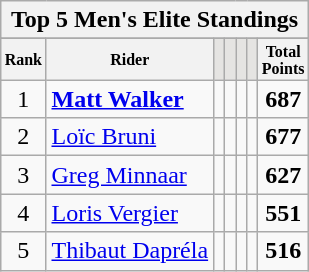<table class="wikitable sortable">
<tr>
<th colspan=27 align="center"><strong>Top 5 Men's Elite Standings</strong></th>
</tr>
<tr>
</tr>
<tr style="font-size:8pt;font-weight:bold">
<th align="center">Rank</th>
<th align="center">Rider</th>
<th class=unsortable style="background:#E5E4E2;"><small></small></th>
<th class=unsortable style="background:#E5E4E2;"><small></small></th>
<th class=unsortable style="background:#E5E4E2;"><small></small></th>
<th class=unsortable style="background:#E5E4E2;"><small></small></th>
<th align="center">Total<br>Points</th>
</tr>
<tr>
<td align=center>1</td>
<td> <strong><a href='#'>Matt Walker</a></strong></td>
<td align=center></td>
<td align=center></td>
<td align=center></td>
<td align=center></td>
<td align=center><strong>687</strong></td>
</tr>
<tr>
<td align=center>2</td>
<td> <a href='#'>Loïc Bruni</a></td>
<td align=center></td>
<td align=center></td>
<td align=center></td>
<td align=center></td>
<td align=center><strong>677</strong></td>
</tr>
<tr>
<td align=center>3</td>
<td> <a href='#'>Greg Minnaar</a></td>
<td align=center></td>
<td align=center></td>
<td align=center></td>
<td align=center></td>
<td align=center><strong>627</strong></td>
</tr>
<tr>
<td align=center>4</td>
<td> <a href='#'>Loris Vergier</a></td>
<td align=center></td>
<td align=center></td>
<td align=center></td>
<td align=center></td>
<td align=center><strong>551</strong></td>
</tr>
<tr>
<td align=center>5</td>
<td> <a href='#'>Thibaut Dapréla</a></td>
<td align=center></td>
<td align=center></td>
<td align=center></td>
<td align=center></td>
<td align=center><strong>516</strong><br></td>
</tr>
</table>
